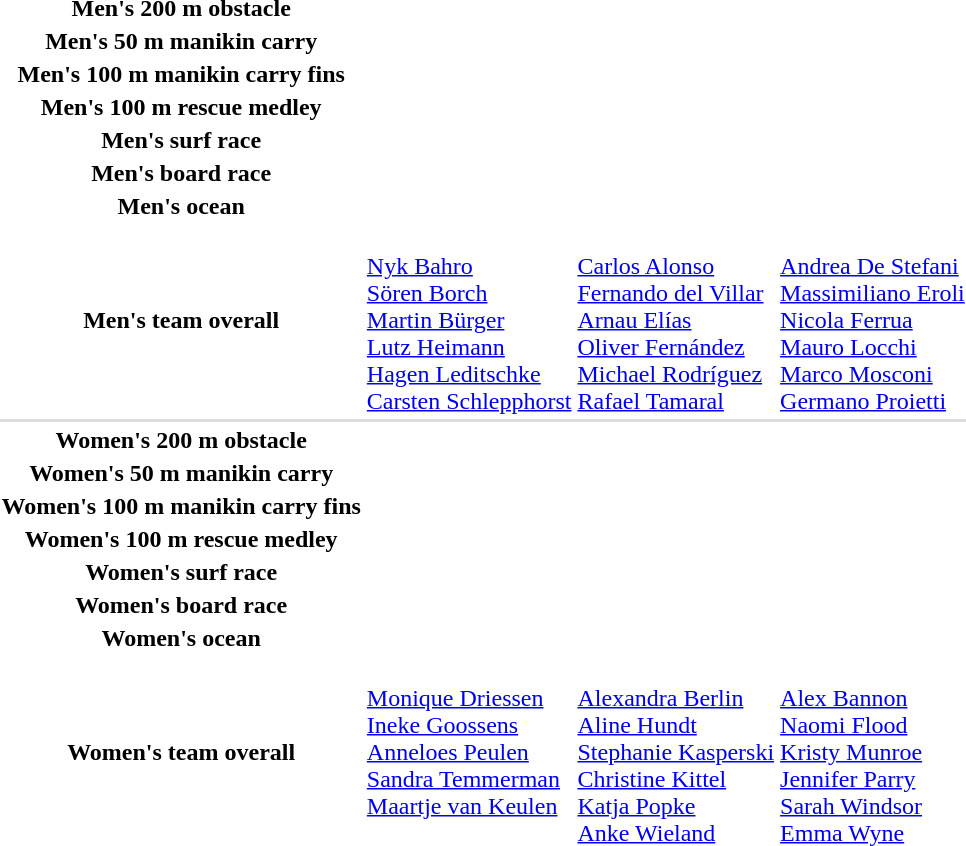<table>
<tr>
<th scope="row">Men's 200 m obstacle</th>
<td></td>
<td></td>
<td></td>
</tr>
<tr>
<th scope="row">Men's 50 m manikin carry</th>
<td></td>
<td></td>
<td></td>
</tr>
<tr>
<th scope="row">Men's 100 m manikin carry fins</th>
<td></td>
<td></td>
<td></td>
</tr>
<tr>
<th scope="row">Men's 100 m rescue medley</th>
<td></td>
<td></td>
<td></td>
</tr>
<tr>
<th scope="row">Men's surf race</th>
<td></td>
<td></td>
<td></td>
</tr>
<tr>
<th scope="row">Men's board race</th>
<td></td>
<td></td>
<td></td>
</tr>
<tr>
<th scope="row">Men's ocean</th>
<td></td>
<td></td>
<td></td>
</tr>
<tr>
<th scope="row">Men's team overall</th>
<td><br><a href='#'>Nyk Bahro</a><br><a href='#'>Sören Borch</a><br><a href='#'>Martin Bürger</a><br><a href='#'>Lutz Heimann</a><br><a href='#'>Hagen Leditschke</a><br><a href='#'>Carsten Schlepphorst</a></td>
<td><br><a href='#'>Carlos Alonso</a><br><a href='#'>Fernando del Villar</a><br><a href='#'>Arnau Elías</a><br><a href='#'>Oliver Fernández</a><br><a href='#'>Michael Rodríguez</a><br><a href='#'>Rafael Tamaral</a></td>
<td><br><a href='#'>Andrea De Stefani</a><br><a href='#'>Massimiliano Eroli</a><br><a href='#'>Nicola Ferrua</a><br><a href='#'>Mauro Locchi</a><br><a href='#'>Marco Mosconi</a><br><a href='#'>Germano Proietti</a></td>
</tr>
<tr bgcolor=#DDDDDD>
<td colspan=4></td>
</tr>
<tr>
<th scope="row">Women's 200 m obstacle</th>
<td></td>
<td></td>
<td></td>
</tr>
<tr>
<th scope="row">Women's 50 m manikin carry</th>
<td></td>
<td></td>
<td></td>
</tr>
<tr>
<th scope="row">Women's 100 m manikin carry fins</th>
<td></td>
<td></td>
<td></td>
</tr>
<tr>
<th scope="row">Women's 100 m rescue medley</th>
<td></td>
<td></td>
<td></td>
</tr>
<tr>
<th scope="row">Women's surf race</th>
<td></td>
<td></td>
<td></td>
</tr>
<tr>
<th scope="row">Women's board race</th>
<td></td>
<td></td>
<td></td>
</tr>
<tr>
<th scope="row">Women's ocean</th>
<td></td>
<td></td>
<td></td>
</tr>
<tr>
<th scope="row">Women's team overall</th>
<td valign=top><br><a href='#'>Monique Driessen</a><br><a href='#'>Ineke Goossens</a><br><a href='#'>Anneloes Peulen</a><br><a href='#'>Sandra Temmerman</a><br><a href='#'>Maartje van Keulen</a></td>
<td><br><a href='#'>Alexandra Berlin</a><br><a href='#'>Aline Hundt</a><br><a href='#'>Stephanie Kasperski</a><br><a href='#'>Christine Kittel</a><br><a href='#'>Katja Popke</a><br><a href='#'>Anke Wieland</a></td>
<td><br><a href='#'>Alex Bannon</a><br><a href='#'>Naomi Flood</a><br><a href='#'>Kristy Munroe</a><br><a href='#'>Jennifer Parry</a><br><a href='#'>Sarah Windsor</a><br><a href='#'>Emma Wyne</a></td>
</tr>
</table>
